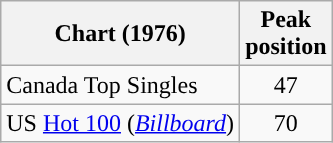<table class="wikitable sortable">
<tr>
<th>Chart (1976)</th>
<th>Peak<br>position</th>
</tr>
<tr>
<td>Canada Top Singles</td>
<td align="center">47</td>
</tr>
<tr>
<td>US <a href='#'>Hot 100</a> (<em><a href='#'>Billboard</a></em>)</td>
<td align="center">70</td>
</tr>
</table>
